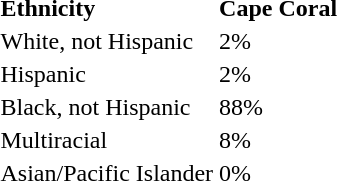<table>
<tr>
<td><strong>Ethnicity</strong></td>
<td><strong>Cape Coral</strong></td>
</tr>
<tr>
<td>White, not Hispanic</td>
<td>2%</td>
</tr>
<tr>
<td>Hispanic</td>
<td>2%</td>
</tr>
<tr>
<td>Black, not Hispanic</td>
<td>88%</td>
</tr>
<tr>
<td>Multiracial</td>
<td>8%</td>
</tr>
<tr>
<td>Asian/Pacific Islander</td>
<td>0%</td>
</tr>
<tr>
</tr>
</table>
